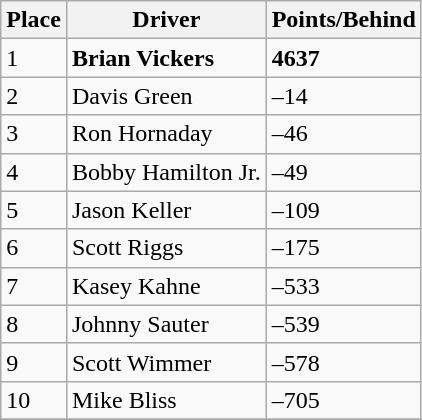<table class="wikitable">
<tr>
<th>Place</th>
<th>Driver</th>
<th>Points/Behind</th>
</tr>
<tr>
<td>1</td>
<td><strong>Brian Vickers</strong></td>
<td><strong>4637</strong></td>
</tr>
<tr>
<td>2</td>
<td>Davis Green</td>
<td>–14</td>
</tr>
<tr>
<td>3</td>
<td>Ron Hornaday</td>
<td>–46</td>
</tr>
<tr>
<td>4</td>
<td>Bobby Hamilton Jr.</td>
<td>–49</td>
</tr>
<tr>
<td>5</td>
<td>Jason Keller</td>
<td>–109</td>
</tr>
<tr>
<td>6</td>
<td>Scott Riggs</td>
<td>–175</td>
</tr>
<tr>
<td>7</td>
<td>Kasey Kahne</td>
<td>–533</td>
</tr>
<tr>
<td>8</td>
<td>Johnny Sauter</td>
<td>–539</td>
</tr>
<tr>
<td>9</td>
<td>Scott Wimmer</td>
<td>–578</td>
</tr>
<tr>
<td>10</td>
<td>Mike Bliss</td>
<td>–705</td>
</tr>
<tr>
</tr>
</table>
